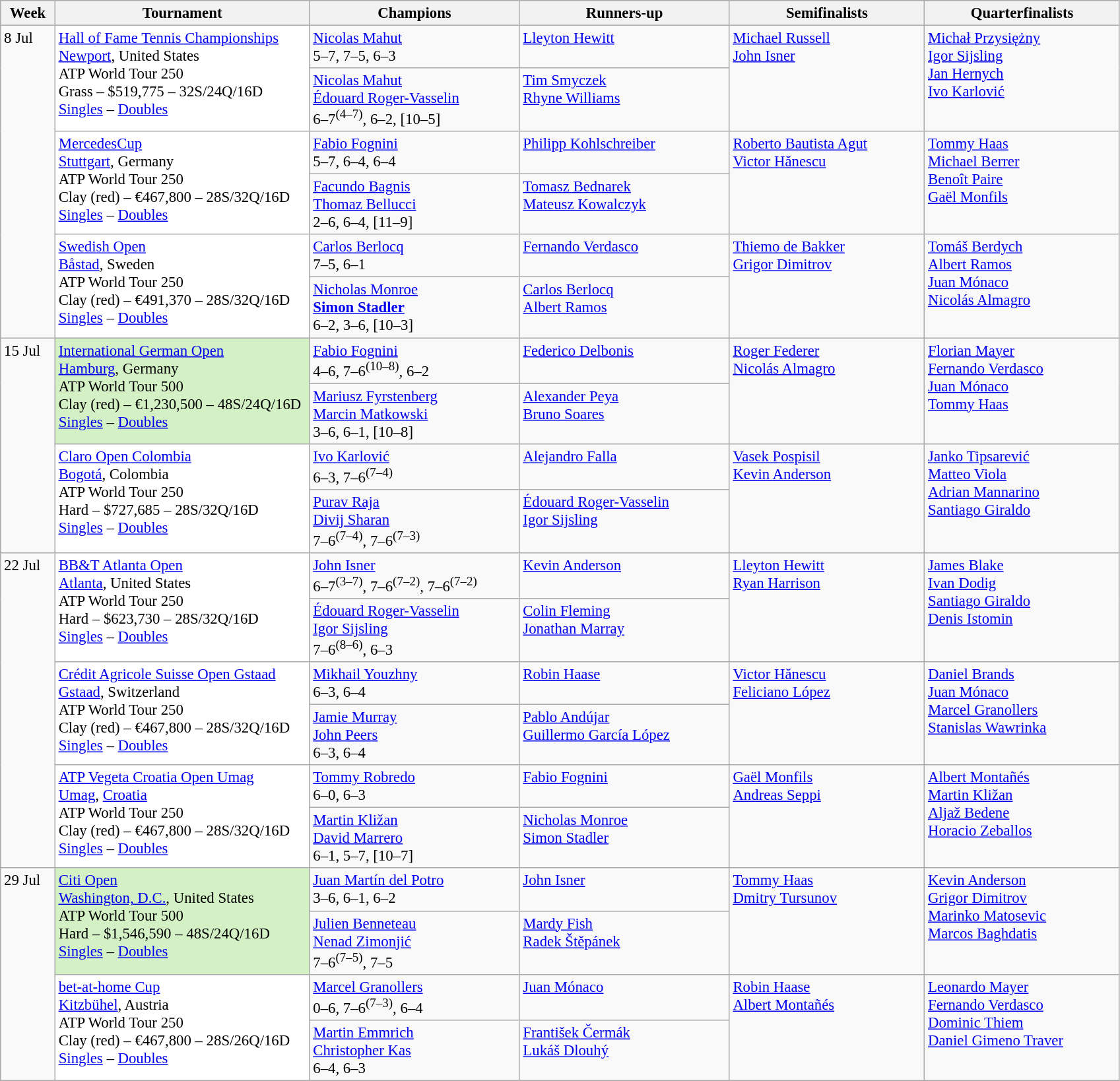<table class=wikitable style=font-size:95%>
<tr>
<th style="width:48px;">Week</th>
<th style="width:250px;">Tournament</th>
<th style="width:205px;">Champions</th>
<th style="width:205px;">Runners-up</th>
<th style="width:190px;">Semifinalists</th>
<th style="width:190px;">Quarterfinalists</th>
</tr>
<tr valign="top">
<td rowspan="6">8 Jul</td>
<td bgcolor="#ffffff" rowspan="2"><a href='#'>Hall of Fame Tennis Championships</a><br> <a href='#'>Newport</a>, United States<br>ATP World Tour 250<br>Grass – $519,775 – 32S/24Q/16D<br><a href='#'>Singles</a> – <a href='#'>Doubles</a></td>
<td> <a href='#'>Nicolas Mahut</a> <br> 5–7, 7–5, 6–3</td>
<td> <a href='#'>Lleyton Hewitt</a></td>
<td rowspan="2"> <a href='#'>Michael Russell</a><br>  <a href='#'>John Isner</a></td>
<td rowspan="2"> <a href='#'>Michał Przysiężny</a><br> <a href='#'>Igor Sijsling</a><br>  <a href='#'>Jan Hernych</a> <br> <a href='#'>Ivo Karlović</a></td>
</tr>
<tr valign="top">
<td> <a href='#'>Nicolas Mahut</a><br> <a href='#'>Édouard Roger-Vasselin</a><br>6–7<sup>(4–7)</sup>, 6–2, [10–5]</td>
<td> <a href='#'>Tim Smyczek</a><br> <a href='#'>Rhyne Williams</a></td>
</tr>
<tr valign="top">
<td bgcolor="#ffffff" rowspan="2"><a href='#'>MercedesCup</a><br> <a href='#'>Stuttgart</a>, Germany<br>ATP World Tour 250<br>Clay (red) – €467,800 – 28S/32Q/16D<br><a href='#'>Singles</a> – <a href='#'>Doubles</a></td>
<td> <a href='#'>Fabio Fognini</a> <br>5–7, 6–4, 6–4</td>
<td> <a href='#'>Philipp Kohlschreiber</a></td>
<td rowspan="2"> <a href='#'>Roberto Bautista Agut</a><br> <a href='#'>Victor Hănescu</a></td>
<td rowspan="2"> <a href='#'>Tommy Haas</a><br> <a href='#'>Michael Berrer</a><br>  <a href='#'>Benoît Paire</a><br> <a href='#'>Gaël Monfils</a></td>
</tr>
<tr valign="top">
<td> <a href='#'>Facundo Bagnis</a><br> <a href='#'>Thomaz Bellucci</a><br>2–6, 6–4, [11–9]</td>
<td> <a href='#'>Tomasz Bednarek</a><br>  <a href='#'>Mateusz Kowalczyk</a></td>
</tr>
<tr valign="top">
<td bgcolor="#ffffff" rowspan="2"><a href='#'>Swedish Open</a><br>   <a href='#'>Båstad</a>, Sweden<br>ATP World Tour 250<br>Clay (red) – €491,370 – 28S/32Q/16D<br><a href='#'>Singles</a> – <a href='#'>Doubles</a></td>
<td> <a href='#'>Carlos Berlocq</a><br>7–5, 6–1</td>
<td> <a href='#'>Fernando Verdasco</a></td>
<td rowspan="2"> <a href='#'>Thiemo de Bakker</a> <br> <a href='#'>Grigor Dimitrov</a></td>
<td rowspan="2"> <a href='#'>Tomáš Berdych</a><br> <a href='#'>Albert Ramos</a><br> <a href='#'>Juan Mónaco</a><br> <a href='#'>Nicolás Almagro</a></td>
</tr>
<tr valign="top">
<td> <a href='#'>Nicholas Monroe</a> <br>  <strong><a href='#'>Simon Stadler</a></strong><br>6–2, 3–6, [10–3]</td>
<td> <a href='#'>Carlos Berlocq</a> <br>  <a href='#'>Albert Ramos</a></td>
</tr>
<tr valign="top">
<td rowspan="4">15 Jul</td>
<td bgcolor="#D4F1C5" rowspan="2"><a href='#'>International German Open</a><br> <a href='#'>Hamburg</a>, Germany<br>ATP World Tour 500<br>Clay (red) – €1,230,500 – 48S/24Q/16D<br><a href='#'>Singles</a> – <a href='#'>Doubles</a></td>
<td> <a href='#'>Fabio Fognini</a><br>4–6, 7–6<sup>(10–8)</sup>, 6–2</td>
<td> <a href='#'>Federico Delbonis</a></td>
<td rowspan="2"> <a href='#'>Roger Federer</a><br> <a href='#'>Nicolás Almagro</a></td>
<td rowspan="2"> <a href='#'>Florian Mayer</a><br> <a href='#'>Fernando Verdasco</a><br> <a href='#'>Juan Mónaco</a><br> <a href='#'>Tommy Haas</a></td>
</tr>
<tr valign="top">
<td> <a href='#'>Mariusz Fyrstenberg</a> <br>  <a href='#'>Marcin Matkowski</a>  <br>3–6, 6–1, [10–8]</td>
<td> <a href='#'>Alexander Peya</a> <br>  <a href='#'>Bruno Soares</a></td>
</tr>
<tr valign="top">
<td bgcolor="#ffffff" rowspan="2"><a href='#'>Claro Open Colombia</a><br><a href='#'>Bogotá</a>, Colombia<br>ATP World Tour 250<br>Hard – $727,685 – 28S/32Q/16D<br><a href='#'>Singles</a> – <a href='#'>Doubles</a></td>
<td> <a href='#'>Ivo Karlović</a><br>6–3, 7–6<sup>(7–4)</sup></td>
<td> <a href='#'>Alejandro Falla</a></td>
<td rowspan="2"> <a href='#'>Vasek Pospisil</a> <br>  <a href='#'>Kevin Anderson</a></td>
<td rowspan="2"> <a href='#'>Janko Tipsarević</a> <br> <a href='#'>Matteo Viola</a> <br>  <a href='#'>Adrian Mannarino</a> <br> <a href='#'>Santiago Giraldo</a></td>
</tr>
<tr valign="top">
<td> <a href='#'>Purav Raja</a> <br>  <a href='#'>Divij Sharan</a> <br>7–6<sup>(7–4)</sup>, 7–6<sup>(7–3)</sup></td>
<td> <a href='#'>Édouard Roger-Vasselin</a> <br>  <a href='#'>Igor Sijsling</a></td>
</tr>
<tr valign="top">
<td rowspan="6">22 Jul</td>
<td bgcolor="#ffffff" rowspan="2"><a href='#'>BB&T Atlanta Open</a><br>   <a href='#'>Atlanta</a>, United States<br>ATP World Tour 250<br>Hard – $623,730 – 28S/32Q/16D<br><a href='#'>Singles</a> – <a href='#'>Doubles</a></td>
<td> <a href='#'>John Isner</a><br>6–7<sup>(3–7)</sup>, 7–6<sup>(7–2)</sup>, 7–6<sup>(7–2)</sup></td>
<td> <a href='#'>Kevin Anderson</a></td>
<td rowspan="2"> <a href='#'>Lleyton Hewitt</a><br> <a href='#'>Ryan Harrison</a></td>
<td rowspan="2"> <a href='#'>James Blake</a><br> <a href='#'>Ivan Dodig</a><br>  <a href='#'>Santiago Giraldo</a> <br> <a href='#'>Denis Istomin</a></td>
</tr>
<tr valign="top">
<td> <a href='#'>Édouard Roger-Vasselin</a><br> <a href='#'>Igor Sijsling</a><br>7–6<sup>(8–6)</sup>, 6–3</td>
<td> <a href='#'>Colin Fleming</a><br> <a href='#'>Jonathan Marray</a></td>
</tr>
<tr valign="top">
<td bgcolor="#ffffff" rowspan="2"><a href='#'>Crédit Agricole Suisse Open Gstaad</a><br>   <a href='#'>Gstaad</a>, Switzerland<br>ATP World Tour 250<br>Clay (red) – €467,800 – 28S/32Q/16D<br><a href='#'>Singles</a> – <a href='#'>Doubles</a></td>
<td> <a href='#'>Mikhail Youzhny</a><br>6–3, 6–4</td>
<td> <a href='#'>Robin Haase</a></td>
<td rowspan="2"> <a href='#'>Victor Hănescu</a> <br>  <a href='#'>Feliciano López</a></td>
<td rowspan="2"> <a href='#'>Daniel Brands</a> <br> <a href='#'>Juan Mónaco</a> <br>  <a href='#'>Marcel Granollers</a><br>  <a href='#'>Stanislas Wawrinka</a></td>
</tr>
<tr valign="top">
<td> <a href='#'>Jamie Murray</a><br> <a href='#'>John Peers</a><br>6–3, 6–4</td>
<td> <a href='#'>Pablo Andújar</a><br> <a href='#'>Guillermo García López</a></td>
</tr>
<tr valign="top">
<td bgcolor="#ffffff" rowspan="2"><a href='#'>ATP Vegeta Croatia Open Umag</a><br>   <a href='#'>Umag</a>, <a href='#'>Croatia</a><br>ATP World Tour 250<br>Clay (red) – €467,800 – 28S/32Q/16D<br><a href='#'>Singles</a> – <a href='#'>Doubles</a></td>
<td> <a href='#'>Tommy Robredo</a><br>6–0, 6–3</td>
<td> <a href='#'>Fabio Fognini</a></td>
<td rowspan="2"> <a href='#'>Gaël Monfils</a><br>  <a href='#'>Andreas Seppi</a></td>
<td rowspan="2"> <a href='#'>Albert Montañés</a> <br> <a href='#'>Martin Kližan</a><br>  <a href='#'>Aljaž Bedene</a><br> <a href='#'>Horacio Zeballos</a></td>
</tr>
<tr valign="top">
<td> <a href='#'>Martin Kližan</a><br> <a href='#'>David Marrero</a><br>6–1, 5–7, [10–7]</td>
<td> <a href='#'>Nicholas Monroe</a><br> <a href='#'>Simon Stadler</a></td>
</tr>
<tr valign="top">
<td rowspan="4">29 Jul</td>
<td bgcolor="#D4F1C5" rowspan="2"><a href='#'>Citi Open</a><br>    <a href='#'>Washington, D.C.</a>, United States<br>ATP World Tour 500<br>Hard – $1,546,590 – 48S/24Q/16D<br><a href='#'>Singles</a> – <a href='#'>Doubles</a></td>
<td> <a href='#'>Juan Martín del Potro</a><br>3–6, 6–1, 6–2</td>
<td> <a href='#'>John Isner</a></td>
<td rowspan="2"> <a href='#'>Tommy Haas</a> <br> <a href='#'>Dmitry Tursunov</a></td>
<td rowspan="2"> <a href='#'>Kevin Anderson</a> <br>  <a href='#'>Grigor Dimitrov</a><br> <a href='#'>Marinko Matosevic</a> <br>  <a href='#'>Marcos Baghdatis</a></td>
</tr>
<tr valign="top">
<td> <a href='#'>Julien Benneteau</a> <br>  <a href='#'>Nenad Zimonjić</a><br>7–6<sup>(7–5)</sup>, 7–5</td>
<td> <a href='#'>Mardy Fish</a> <br>  <a href='#'>Radek Štěpánek</a></td>
</tr>
<tr valign="top">
<td bgcolor="#ffffff" rowspan="2"><a href='#'>bet-at-home Cup</a><br>   <a href='#'>Kitzbühel</a>, Austria<br>ATP World Tour 250<br>Clay (red) – €467,800 – 28S/26Q/16D<br><a href='#'>Singles</a> – <a href='#'>Doubles</a></td>
<td> <a href='#'>Marcel Granollers</a><br>0–6, 7–6<sup>(7–3)</sup>, 6–4</td>
<td> <a href='#'>Juan Mónaco</a></td>
<td rowspan="2"> <a href='#'>Robin Haase</a><br> <a href='#'>Albert Montañés</a></td>
<td rowspan="2"> <a href='#'>Leonardo Mayer</a><br> <a href='#'>Fernando Verdasco</a><br>  <a href='#'>Dominic Thiem</a><br> <a href='#'>Daniel Gimeno Traver</a></td>
</tr>
<tr valign="top">
<td> <a href='#'>Martin Emmrich</a> <br>  <a href='#'>Christopher Kas</a><br>6–4, 6–3</td>
<td> <a href='#'>František Čermák</a> <br>  <a href='#'>Lukáš Dlouhý</a></td>
</tr>
</table>
